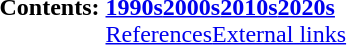<table id="toc" class="toc plainlinks" style= summary="Metro Manila Film Festival Award for Best Visual Effects">
<tr>
<th>Contents: </th>
<td><br><strong><a href='#'>1990s</a></strong><strong><a href='#'>2000s</a></strong><strong><a href='#'>2010s</a></strong><strong><a href='#'>2020s</a></strong><br>
<a href='#'>References</a><a href='#'>External links</a></td>
</tr>
</table>
